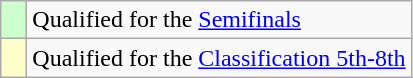<table class="wikitable" style="text-align: left;">
<tr>
<td width=10px bgcolor=#ccffcc></td>
<td>Qualified for the <a href='#'>Semifinals</a></td>
</tr>
<tr>
<td bgcolor=#ffffcc></td>
<td>Qualified for the <a href='#'>Classification 5th-8th</a></td>
</tr>
</table>
